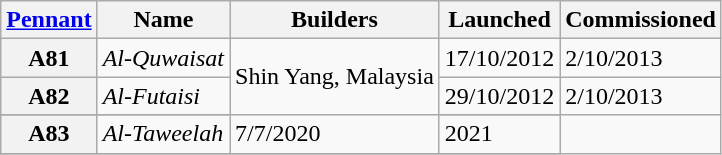<table class="wikitable plainrowheaders">
<tr>
<th scope="col"><a href='#'>Pennant</a></th>
<th scope="col">Name</th>
<th scope="col">Builders</th>
<th scope="col">Launched</th>
<th scope="col">Commissioned</th>
</tr>
<tr>
<th scope="row">A81</th>
<td><em>Al-Quwaisat</em></td>
<td rowspan=3 align=center>Shin Yang, Malaysia</td>
<td>17/10/2012</td>
<td>2/10/2013</td>
</tr>
<tr>
<th scope="row">A82</th>
<td><em>Al-Futaisi</em></td>
<td>29/10/2012</td>
<td>2/10/2013</td>
</tr>
<tr>
</tr>
<tr>
<th scope="row">A83</th>
<td><em>Al-Taweelah</em></td>
<td>7/7/2020</td>
<td>2021</td>
</tr>
<tr>
</tr>
</table>
